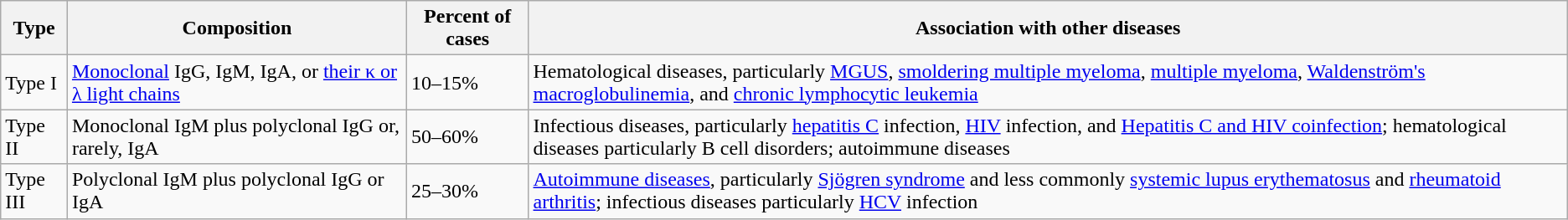<table class="wikitable">
<tr>
<th>Type</th>
<th>Composition</th>
<th>Percent of cases</th>
<th>Association with other diseases</th>
</tr>
<tr>
<td>Type I</td>
<td><a href='#'>Monoclonal</a> IgG, IgM, IgA, or <a href='#'>their κ or λ light chains</a></td>
<td>10–15%</td>
<td>Hematological diseases, particularly <a href='#'>MGUS</a>, <a href='#'>smoldering multiple myeloma</a>, <a href='#'>multiple myeloma</a>, <a href='#'>Waldenström's macroglobulinemia</a>, and <a href='#'>chronic lymphocytic leukemia</a></td>
</tr>
<tr>
<td>Type II</td>
<td>Monoclonal IgM plus polyclonal IgG or, rarely, IgA</td>
<td>50–60%</td>
<td>Infectious diseases, particularly <a href='#'>hepatitis C</a> infection, <a href='#'>HIV</a> infection, and <a href='#'>Hepatitis C and HIV coinfection</a>; hematological diseases particularly B cell disorders; autoimmune diseases</td>
</tr>
<tr>
<td>Type III</td>
<td>Polyclonal IgM plus polyclonal IgG or IgA</td>
<td>25–30%</td>
<td><a href='#'>Autoimmune diseases</a>, particularly <a href='#'>Sjögren syndrome</a> and less commonly <a href='#'>systemic lupus erythematosus</a> and <a href='#'>rheumatoid arthritis</a>; infectious diseases particularly <a href='#'>HCV</a> infection</td>
</tr>
</table>
